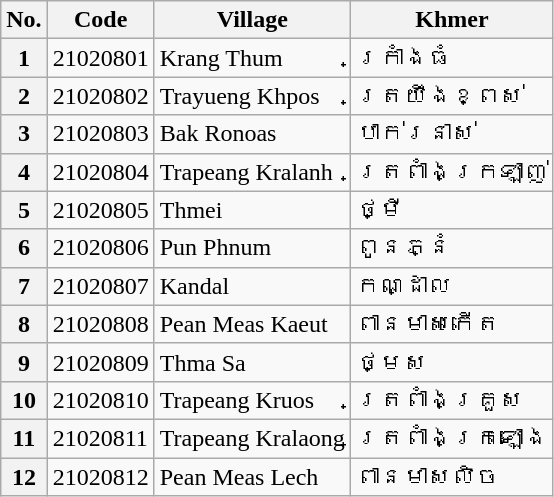<table class="wikitable sortable mw-collapsible">
<tr>
<th>No.</th>
<th>Code</th>
<th>Village</th>
<th>Khmer</th>
</tr>
<tr>
<th>1</th>
<td>21020801</td>
<td>Krang Thum</td>
<td>ក្រាំងធំ</td>
</tr>
<tr>
<th>2</th>
<td>21020802</td>
<td>Trayueng Khpos</td>
<td>ត្រយឹងខ្ពស់</td>
</tr>
<tr>
<th>3</th>
<td>21020803</td>
<td>Bak Ronoas</td>
<td>បាក់រនាស់</td>
</tr>
<tr>
<th>4</th>
<td>21020804</td>
<td>Trapeang Kralanh</td>
<td>ត្រពាំងក្រឡាញ់</td>
</tr>
<tr>
<th>5</th>
<td>21020805</td>
<td>Thmei</td>
<td>ថ្មី</td>
</tr>
<tr>
<th>6</th>
<td>21020806</td>
<td>Pun Phnum</td>
<td>ពូនភ្នំ</td>
</tr>
<tr>
<th>7</th>
<td>21020807</td>
<td>Kandal</td>
<td>កណ្ដាល</td>
</tr>
<tr>
<th>8</th>
<td>21020808</td>
<td>Pean Meas Kaeut</td>
<td>ពានមាសកើត</td>
</tr>
<tr>
<th>9</th>
<td>21020809</td>
<td>Thma Sa</td>
<td>ថ្មស</td>
</tr>
<tr>
<th>10</th>
<td>21020810</td>
<td>Trapeang Kruos</td>
<td>ត្រពាំងគ្រួស</td>
</tr>
<tr>
<th>11</th>
<td>21020811</td>
<td>Trapeang Kralaong</td>
<td>ត្រពាំងក្រឡោង</td>
</tr>
<tr>
<th>12</th>
<td>21020812</td>
<td>Pean Meas Lech</td>
<td>ពានមាសលិច</td>
</tr>
</table>
